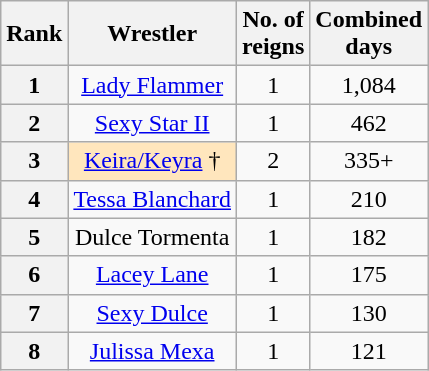<table class="wikitable sortable" style="text-align: center">
<tr>
<th>Rank</th>
<th>Wrestler</th>
<th>No. of<br>reigns</th>
<th>Combined<br>days</th>
</tr>
<tr>
<th>1</th>
<td><a href='#'>Lady Flammer</a></td>
<td>1</td>
<td>1,084</td>
</tr>
<tr>
<th>2</th>
<td><a href='#'>Sexy Star II</a></td>
<td>1</td>
<td>462</td>
</tr>
<tr>
<th>3</th>
<td style="background-color:#FFE6BD"><a href='#'>Keira/Keyra</a> †</td>
<td>2</td>
<td>335+</td>
</tr>
<tr>
<th>4</th>
<td><a href='#'>Tessa Blanchard</a></td>
<td>1</td>
<td>210</td>
</tr>
<tr>
<th>5</th>
<td>Dulce Tormenta</td>
<td>1</td>
<td>182</td>
</tr>
<tr>
<th>6</th>
<td><a href='#'>Lacey Lane</a></td>
<td>1</td>
<td>175</td>
</tr>
<tr>
<th>7</th>
<td><a href='#'>Sexy Dulce</a></td>
<td>1</td>
<td>130</td>
</tr>
<tr>
<th>8</th>
<td><a href='#'>Julissa Mexa</a></td>
<td>1</td>
<td>121</td>
</tr>
</table>
